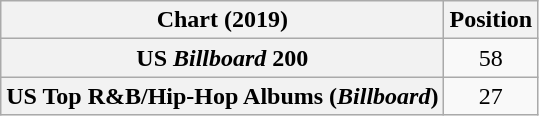<table class="wikitable sortable plainrowheaders" style="text-align:center">
<tr>
<th scope="col">Chart (2019)</th>
<th scope="col">Position</th>
</tr>
<tr>
<th scope="row">US <em>Billboard</em> 200</th>
<td>58</td>
</tr>
<tr>
<th scope="row">US Top R&B/Hip-Hop Albums (<em>Billboard</em>)</th>
<td>27</td>
</tr>
</table>
